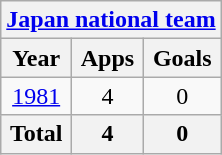<table class="wikitable" style="text-align:center">
<tr>
<th colspan=3><a href='#'>Japan national team</a></th>
</tr>
<tr>
<th>Year</th>
<th>Apps</th>
<th>Goals</th>
</tr>
<tr>
<td><a href='#'>1981</a></td>
<td>4</td>
<td>0</td>
</tr>
<tr>
<th>Total</th>
<th>4</th>
<th>0</th>
</tr>
</table>
